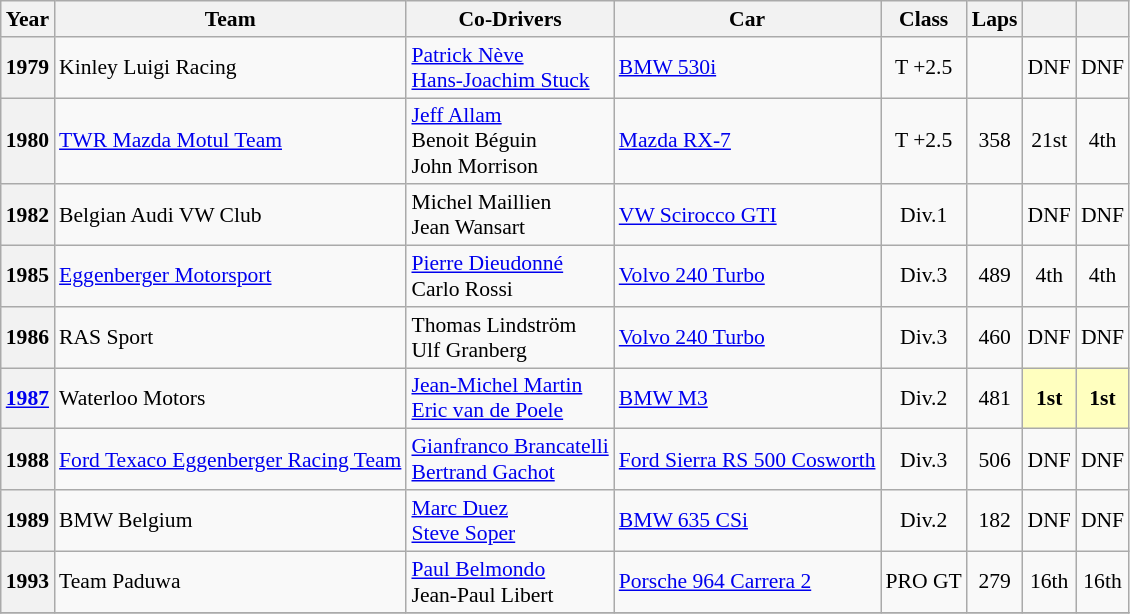<table class="wikitable" style="text-align:center; font-size:90%">
<tr>
<th>Year</th>
<th>Team</th>
<th>Co-Drivers</th>
<th>Car</th>
<th>Class</th>
<th>Laps</th>
<th></th>
<th></th>
</tr>
<tr>
<th>1979</th>
<td align="left"> Kinley Luigi Racing</td>
<td align="left"> <a href='#'>Patrick Nève</a><br>  <a href='#'>Hans-Joachim Stuck</a></td>
<td align="left"><a href='#'>BMW 530i</a></td>
<td>T +2.5</td>
<td></td>
<td>DNF</td>
<td>DNF</td>
</tr>
<tr>
<th>1980</th>
<td align="left"> <a href='#'>TWR Mazda Motul Team</a></td>
<td align="left"> <a href='#'>Jeff Allam</a><br>  Benoit Béguin<br>  John Morrison</td>
<td align="left"><a href='#'>Mazda RX-7</a></td>
<td>T +2.5</td>
<td>358</td>
<td>21st</td>
<td>4th</td>
</tr>
<tr>
<th>1982</th>
<td align="left"> Belgian Audi VW Club</td>
<td align="left"> Michel Maillien<br> Jean Wansart</td>
<td align="left"><a href='#'>VW Scirocco GTI</a></td>
<td>Div.1</td>
<td></td>
<td>DNF</td>
<td>DNF</td>
</tr>
<tr>
<th>1985</th>
<td align="left"> <a href='#'>Eggenberger Motorsport</a></td>
<td align="left"> <a href='#'>Pierre Dieudonné</a><br> Carlo Rossi</td>
<td align="left"><a href='#'>Volvo 240 Turbo</a></td>
<td>Div.3</td>
<td>489</td>
<td>4th</td>
<td>4th</td>
</tr>
<tr>
<th>1986</th>
<td align="left"> RAS Sport</td>
<td align="left"> Thomas Lindström<br> Ulf Granberg</td>
<td align="left"><a href='#'>Volvo 240 Turbo</a></td>
<td>Div.3</td>
<td>460</td>
<td>DNF</td>
<td>DNF</td>
</tr>
<tr>
<th><a href='#'>1987</a></th>
<td align="left"> Waterloo Motors</td>
<td align="left"> <a href='#'>Jean-Michel Martin</a><br> <a href='#'>Eric van de Poele</a><br></td>
<td align="left"><a href='#'>BMW M3</a></td>
<td>Div.2</td>
<td>481</td>
<th style="background:#ffffbf;">1st</th>
<th style="background:#ffffbf;">1st</th>
</tr>
<tr>
<th>1988</th>
<td align="left"> <a href='#'>Ford Texaco Eggenberger Racing Team</a></td>
<td align="left"> <a href='#'>Gianfranco Brancatelli</a><br>  <a href='#'>Bertrand Gachot</a></td>
<td align="left"><a href='#'>Ford Sierra RS 500 Cosworth</a></td>
<td>Div.3</td>
<td>506</td>
<td>DNF</td>
<td>DNF</td>
</tr>
<tr>
<th>1989</th>
<td align="left"> BMW Belgium</td>
<td align="left"> <a href='#'>Marc Duez</a><br>  <a href='#'>Steve Soper</a></td>
<td align="left"><a href='#'>BMW 635 CSi</a></td>
<td>Div.2</td>
<td>182</td>
<td>DNF</td>
<td>DNF</td>
</tr>
<tr>
<th>1993</th>
<td align="left"> Team Paduwa</td>
<td align="left"> <a href='#'>Paul Belmondo</a><br> Jean-Paul Libert</td>
<td align="left"><a href='#'>Porsche 964 Carrera 2</a></td>
<td>PRO GT</td>
<td>279</td>
<td>16th</td>
<td>16th</td>
</tr>
<tr>
</tr>
</table>
